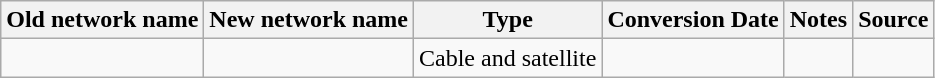<table class="wikitable">
<tr>
<th>Old network name</th>
<th>New network name</th>
<th>Type</th>
<th>Conversion Date</th>
<th>Notes</th>
<th>Source</th>
</tr>
<tr>
<td><a href='#'></a></td>
<td></td>
<td>Cable and satellite</td>
<td></td>
<td></td>
<td></td>
</tr>
</table>
